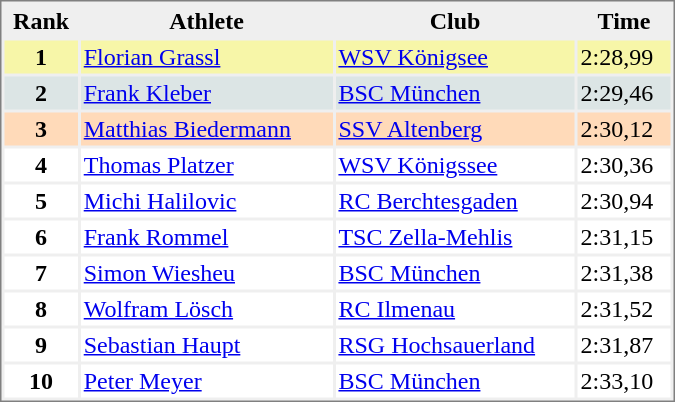<table style="border:1px solid #808080; background-color:#EFEFEF;" cellspacing="2" cellpadding="2" width="450">
<tr bgcolor="#EFEFEF">
<th>Rank</th>
<th>Athlete</th>
<th>Club</th>
<th>Time</th>
</tr>
<tr valign="top" bgcolor="#F7F6A8">
<th>1</th>
<td><a href='#'>Florian Grassl</a></td>
<td><a href='#'>WSV Königsee</a></td>
<td>2:28,99</td>
</tr>
<tr valign="top" bgcolor="#DCE5E5">
<th>2</th>
<td><a href='#'>Frank Kleber</a></td>
<td><a href='#'>BSC München</a></td>
<td>2:29,46</td>
</tr>
<tr valign="top" bgcolor="#FFDAB9">
<th>3</th>
<td><a href='#'>Matthias Biedermann</a></td>
<td><a href='#'>SSV Altenberg</a></td>
<td>2:30,12</td>
</tr>
<tr valign="top" bgcolor="#FFFFFF">
<th>4</th>
<td><a href='#'>Thomas Platzer</a></td>
<td><a href='#'>WSV Königssee</a></td>
<td>2:30,36</td>
</tr>
<tr valign="top" bgcolor="#FFFFFF">
<th>5</th>
<td><a href='#'>Michi Halilovic</a></td>
<td><a href='#'>RC Berchtesgaden</a></td>
<td>2:30,94</td>
</tr>
<tr valign="top" bgcolor="#FFFFFF">
<th>6</th>
<td><a href='#'>Frank Rommel</a></td>
<td><a href='#'>TSC Zella-Mehlis</a></td>
<td>2:31,15</td>
</tr>
<tr valign="top" bgcolor="#FFFFFF">
<th>7</th>
<td><a href='#'>Simon Wiesheu</a></td>
<td><a href='#'>BSC München</a></td>
<td>2:31,38</td>
</tr>
<tr valign="top" bgcolor="#FFFFFF">
<th>8</th>
<td><a href='#'>Wolfram Lösch</a></td>
<td><a href='#'>RC Ilmenau</a></td>
<td>2:31,52</td>
</tr>
<tr valign="top" bgcolor="#FFFFFF">
<th>9</th>
<td><a href='#'>Sebastian Haupt</a></td>
<td><a href='#'>RSG Hochsauerland</a></td>
<td>2:31,87</td>
</tr>
<tr valign="top" bgcolor="#FFFFFF">
<th>10</th>
<td><a href='#'>Peter Meyer</a></td>
<td><a href='#'>BSC München</a></td>
<td>2:33,10</td>
</tr>
</table>
